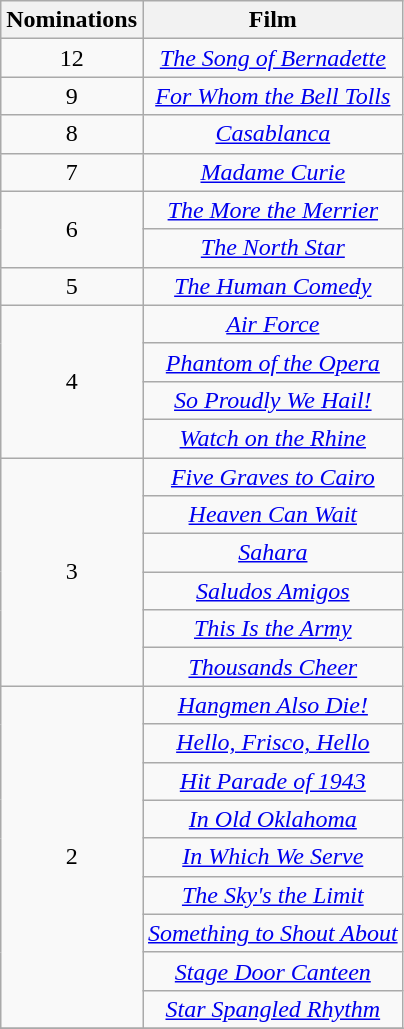<table class="wikitable" rowspan="2" style="text-align:center;">
<tr>
<th scope="col" style="width:55px;">Nominations</th>
<th scope="col" style="text-align:center;">Film</th>
</tr>
<tr>
<td rowspan="1" style="text-align:center">12</td>
<td><em><a href='#'>The Song of Bernadette</a></em></td>
</tr>
<tr>
<td rowspan="1" style="text-align:center">9</td>
<td><em><a href='#'>For Whom the Bell Tolls</a></em></td>
</tr>
<tr>
<td rowspan="1" style="text-align:center">8</td>
<td><em><a href='#'>Casablanca</a></em></td>
</tr>
<tr>
<td rowspan="1" style="text-align:center">7</td>
<td><em><a href='#'>Madame Curie</a></em></td>
</tr>
<tr>
<td rowspan="2" style="text-align:center">6</td>
<td><em><a href='#'>The More the Merrier</a></em></td>
</tr>
<tr>
<td><em><a href='#'>The North Star</a></em></td>
</tr>
<tr>
<td rowspan="1" style="text-align:center">5</td>
<td><em><a href='#'>The Human Comedy</a></em></td>
</tr>
<tr>
<td rowspan="4" style="text-align:center">4</td>
<td><em><a href='#'>Air Force</a></em></td>
</tr>
<tr>
<td><em><a href='#'>Phantom of the Opera</a></em></td>
</tr>
<tr>
<td><em><a href='#'>So Proudly We Hail!</a></em></td>
</tr>
<tr>
<td><em><a href='#'>Watch on the Rhine</a></em></td>
</tr>
<tr>
<td rowspan="6" style="text-align:center">3</td>
<td><em><a href='#'>Five Graves to Cairo</a></em></td>
</tr>
<tr>
<td><em><a href='#'>Heaven Can Wait</a></em></td>
</tr>
<tr>
<td><em><a href='#'>Sahara</a></em></td>
</tr>
<tr>
<td><em><a href='#'>Saludos Amigos</a></em></td>
</tr>
<tr>
<td><em><a href='#'>This Is the Army</a></em></td>
</tr>
<tr>
<td><em><a href='#'>Thousands Cheer</a></em></td>
</tr>
<tr>
<td rowspan="9" style="text-align:center">2</td>
<td><em><a href='#'>Hangmen Also Die!</a></em></td>
</tr>
<tr>
<td><em><a href='#'>Hello, Frisco, Hello</a></em></td>
</tr>
<tr>
<td><em><a href='#'>Hit Parade of 1943</a></em></td>
</tr>
<tr>
<td><em><a href='#'>In Old Oklahoma</a></em></td>
</tr>
<tr>
<td><em><a href='#'>In Which We Serve</a></em></td>
</tr>
<tr>
<td><em><a href='#'>The Sky's the Limit</a></em></td>
</tr>
<tr>
<td><em><a href='#'>Something to Shout About</a></em></td>
</tr>
<tr>
<td><em><a href='#'>Stage Door Canteen</a></em></td>
</tr>
<tr>
<td><em><a href='#'>Star Spangled Rhythm</a></em></td>
</tr>
<tr>
</tr>
</table>
